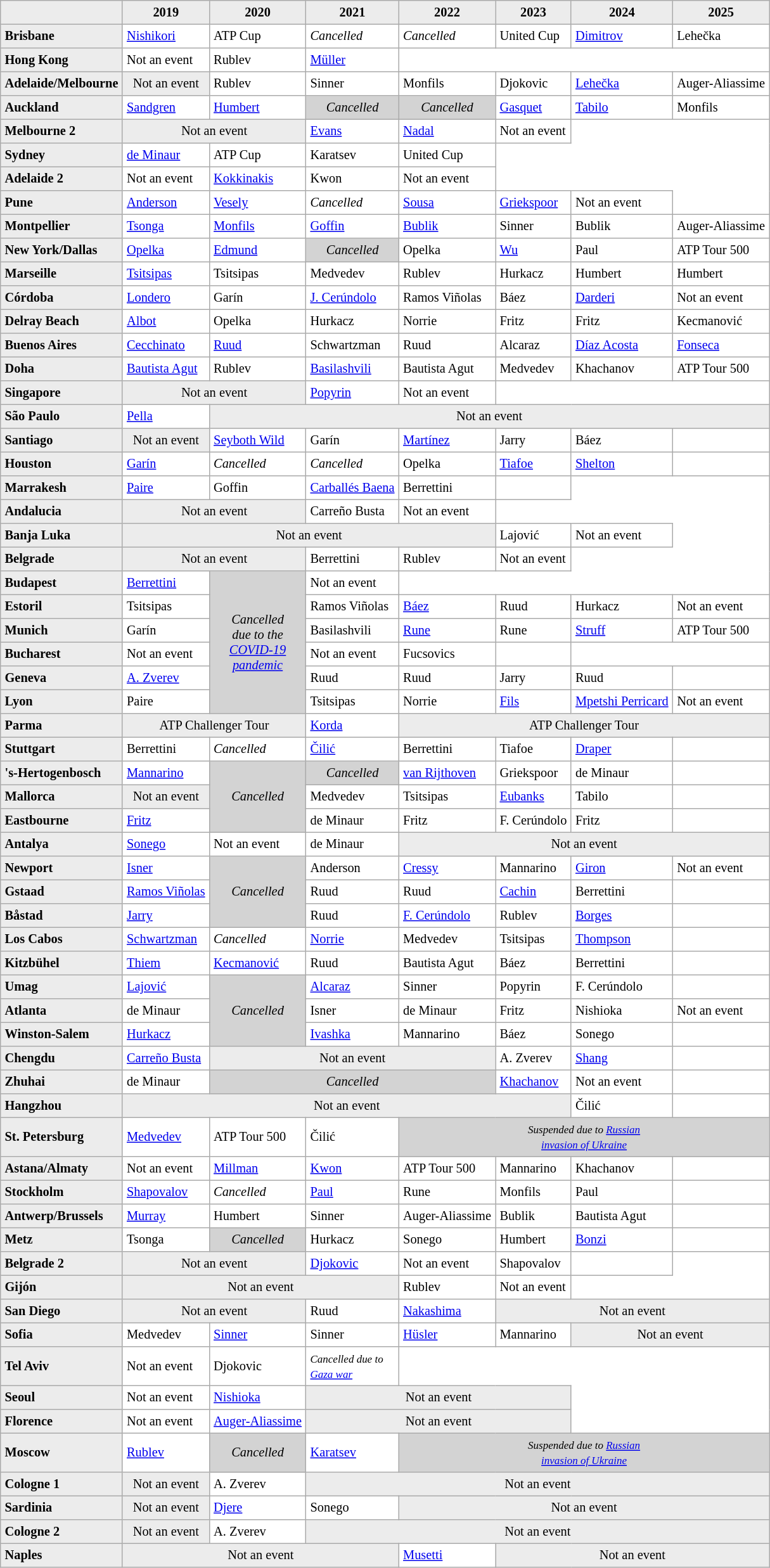<table cellpadding="4" cellspacing="0" border="1" style="font-size: 85%; border: #aaa solid 1px; border-collapse: collapse;">
<tr style="background:#ececec;">
<th></th>
<th>2019</th>
<th>2020</th>
<th>2021</th>
<th>2022</th>
<th>2023</th>
<th>2024</th>
<th>2025</th>
</tr>
<tr>
<td style="background:#ececec; text-align:left;"><strong>Brisbane</strong></td>
<td>  <a href='#'>Nishikori</a></td>
<td><span>ATP Cup</span></td>
<td><em>Cancelled</em></td>
<td><em>Cancelled</em></td>
<td><span>United Cup</span></td>
<td>  <a href='#'>Dimitrov</a></td>
<td>  Lehečka</td>
</tr>
<tr>
<td style="background:#ececec; text-align:left;"><strong>Hong Kong</strong></td>
<td><span>Not an event</span></td>
<td>  Rublev</td>
<td>  <a href='#'>Müller</a></td>
</tr>
<tr>
<td style="background:#ececec; text-align:left;"><strong>Adelaide/Melbourne</strong></td>
<td colspan="1" style="background:#ececec; text-align:center;"><span>Not an event</span></td>
<td>  Rublev</td>
<td>  Sinner</td>
<td>  Monfils</td>
<td>  Djokovic</td>
<td>  <a href='#'>Lehečka</a></td>
<td>  Auger-Aliassime</td>
</tr>
<tr>
<td style="background:#ececec; text-align:left;"><strong>Auckland</strong></td>
<td> <a href='#'>Sandgren</a></td>
<td> <a href='#'>Humbert</a></td>
<td rowspan="1" style="background:lightgray; text-align:center" ><em>Cancelled</em></td>
<td rowspan="1" style="background:lightgray; text-align:center" ><em>Cancelled</em></td>
<td> <a href='#'>Gasquet</a></td>
<td> <a href='#'>Tabilo</a></td>
<td>  Monfils</td>
</tr>
<tr>
<td style="background:#ececec; text-align:left;"><strong>Melbourne 2</strong></td>
<td colspan=2 style="background:#ececec; text-align:center;"><span>Not an event</span></td>
<td>  <a href='#'>Evans</a></td>
<td>  <a href='#'>Nadal</a></td>
<td><span>Not an event</span></td>
</tr>
<tr>
<td style="background:#ececec; text-align:left;"><strong>Sydney</strong></td>
<td>  <a href='#'>de Minaur</a></td>
<td><span>ATP Cup</span></td>
<td>  Karatsev</td>
<td><span>United Cup</span></td>
</tr>
<tr>
<td style="background:#ececec; text-align:left;"><strong>Adelaide 2</strong></td>
<td><span>Not an event</span></td>
<td>  <a href='#'>Kokkinakis</a></td>
<td>  Kwon</td>
<td><span>Not an event</span></td>
</tr>
<tr>
<td style="background:#ececec; text-align:left;"><strong>Pune</strong></td>
<td>  <a href='#'>Anderson</a></td>
<td> <a href='#'>Vesely</a></td>
<td><em>Cancelled</em></td>
<td>  <a href='#'>Sousa</a></td>
<td>  <a href='#'>Griekspoor</a></td>
<td><span>Not an event</span></td>
</tr>
<tr>
<td style="background:#ececec; text-align:left;"><strong>Montpellier</strong></td>
<td>  <a href='#'>Tsonga</a></td>
<td>  <a href='#'>Monfils</a></td>
<td>  <a href='#'>Goffin</a></td>
<td>  <a href='#'>Bublik</a></td>
<td>  Sinner</td>
<td>  Bublik</td>
<td>  Auger-Aliassime</td>
</tr>
<tr>
<td style="background:#ececec; text-align:left;"><strong>New York/Dallas</strong></td>
<td> <a href='#'>Opelka</a></td>
<td> <a href='#'>Edmund</a></td>
<td style="background:lightgray; text-align:center" ><em>Cancelled</em></td>
<td> Opelka</td>
<td> <a href='#'>Wu</a></td>
<td> Paul</td>
<td><span>ATP Tour 500</span></td>
</tr>
<tr>
<td style="background:#ececec; text-align:left;"><strong>Marseille</strong></td>
<td> <a href='#'>Tsitsipas</a></td>
<td> Tsitsipas</td>
<td> Medvedev</td>
<td> Rublev</td>
<td> Hurkacz</td>
<td> Humbert</td>
<td> Humbert</td>
</tr>
<tr>
<td style="background:#ececec; text-align:left;"><strong>Córdoba</strong></td>
<td>  <a href='#'>Londero</a></td>
<td>  Garín</td>
<td>  <a href='#'>J. Cerúndolo</a></td>
<td>  Ramos Viñolas</td>
<td>  Báez</td>
<td>  <a href='#'>Darderi</a></td>
<td><span>Not an event</span></td>
</tr>
<tr>
<td style="background:#ececec; text-align:left;"><strong>Delray Beach</strong></td>
<td> <a href='#'>Albot</a></td>
<td> Opelka</td>
<td> Hurkacz</td>
<td> Norrie</td>
<td> Fritz</td>
<td> Fritz</td>
<td> Kecmanović</td>
</tr>
<tr>
<td style="background:#ececec; text-align:left;"><strong>Buenos Aires</strong></td>
<td> <a href='#'>Cecchinato</a></td>
<td> <a href='#'>Ruud</a></td>
<td> Schwartzman</td>
<td> Ruud</td>
<td> Alcaraz</td>
<td> <a href='#'>Díaz Acosta</a></td>
<td> <a href='#'>Fonseca</a></td>
</tr>
<tr>
<td style="background:#ececec; text-align:left;"><strong>Doha</strong></td>
<td> <a href='#'>Bautista Agut</a></td>
<td> Rublev</td>
<td> <a href='#'>Basilashvili</a></td>
<td> Bautista Agut</td>
<td> Medvedev</td>
<td> Khachanov</td>
<td><span>ATP Tour 500</span></td>
</tr>
<tr>
<td style="background:#ececec; text-align:left;"><strong>Singapore</strong></td>
<td colspan=2 style="background:#ececec; text-align:center;"><span>Not an event</span></td>
<td>  <a href='#'>Popyrin</a></td>
<td><span>Not an event</span></td>
</tr>
<tr>
<td style="background:#ececec; text-align:left;"><strong>São Paulo</strong></td>
<td>  <a href='#'>Pella</a></td>
<td colspan=6 style="background:#ececec; text-align:center;"><span>Not an event</span></td>
</tr>
<tr>
<td style="background:#ececec; text-align:left;"><strong>Santiago</strong></td>
<td colspan="1" style="background:#ececec; text-align:center;"><span>Not an event</span></td>
<td>  <a href='#'>Seyboth Wild</a></td>
<td>  Garín</td>
<td>  <a href='#'>Martínez</a></td>
<td>  Jarry</td>
<td>  Báez</td>
<td></td>
</tr>
<tr>
<td style="background:#ececec; text-align:left;"><strong>Houston</strong></td>
<td>  <a href='#'>Garín</a></td>
<td><em>Cancelled</em></td>
<td><em>Cancelled</em></td>
<td>  Opelka</td>
<td>  <a href='#'>Tiafoe</a></td>
<td>  <a href='#'>Shelton</a></td>
<td></td>
</tr>
<tr>
<td style="background:#ececec; text-align:left;"><strong>Marrakesh</strong></td>
<td>  <a href='#'>Paire</a></td>
<td>  Goffin</td>
<td>  <a href='#'>Carballés Baena</a></td>
<td>  Berrettini</td>
<td></td>
</tr>
<tr>
<td style="background:#ececec; text-align:left;"><strong>Andalucia</strong></td>
<td colspan=2 style="background:#ececec; text-align:center;"><span>Not an event</span></td>
<td>  Carreño Busta</td>
<td><span>Not an event</span></td>
</tr>
<tr>
<td style="background:#ececec; text-align:left;"><strong>Banja Luka</strong></td>
<td colspan=4 style="background:#ececec; text-align:center;"><span>Not an event</span></td>
<td>  Lajović</td>
<td><span>Not an event</span></td>
</tr>
<tr>
<td style="background:#ececec; text-align:left;"><strong>Belgrade</strong></td>
<td colspan=2 style="background:#ececec; text-align:center;"><span>Not an event</span></td>
<td>  Berrettini</td>
<td> Rublev</td>
<td><span>Not an event</span></td>
</tr>
<tr>
<td style="background:#ececec; text-align:left;"><strong>Budapest</strong></td>
<td>  <a href='#'>Berrettini</a></td>
<td rowspan="6" style="background:lightgray; text-align:center" ><em>Cancelled<br>due to the<br><a href='#'>COVID-19<br>pandemic</a></em></td>
<td><span>Not an event</span></td>
</tr>
<tr>
<td style="background:#ececec; text-align:left;"><strong>Estoril</strong></td>
<td> Tsitsipas</td>
<td> Ramos Viñolas</td>
<td> <a href='#'>Báez</a></td>
<td> Ruud</td>
<td> Hurkacz</td>
<td><span>Not an event</span></td>
</tr>
<tr>
<td style="background:#ececec; text-align:left;"><strong>Munich</strong></td>
<td> Garín</td>
<td> Basilashvili</td>
<td> <a href='#'>Rune</a></td>
<td> Rune</td>
<td> <a href='#'>Struff</a></td>
<td><span>ATP Tour 500</span></td>
</tr>
<tr>
<td style="background:#ececec; text-align:left;"><strong>Bucharest</strong></td>
<td><span>Not an event</span></td>
<td><span>Not an event</span></td>
<td>  Fucsovics</td>
<td></td>
</tr>
<tr>
<td style="background:#ececec; text-align:left;"><strong>Geneva</strong></td>
<td>  <a href='#'>A. Zverev</a></td>
<td>  Ruud</td>
<td>  Ruud</td>
<td>  Jarry</td>
<td>  Ruud</td>
<td></td>
</tr>
<tr>
<td style="background:#ececec; text-align:left;"><strong>Lyon</strong></td>
<td>  Paire</td>
<td>  Tsitsipas</td>
<td>  Norrie</td>
<td>  <a href='#'>Fils</a></td>
<td>  <a href='#'>Mpetshi Perricard</a></td>
<td><span>Not an event</span></td>
</tr>
<tr>
<td style="background:#ececec; text-align:left;"><strong>Parma</strong></td>
<td colspan="2" style="background:#ececec; text-align:center;"><span>ATP Challenger Tour</span></td>
<td>  <a href='#'>Korda</a></td>
<td colspan="4" style="background:#ececec; text-align:center;"><span>ATP Challenger Tour</span></td>
</tr>
<tr>
<td style="background:#ececec; text-align:left;"><strong>Stuttgart</strong></td>
<td> Berrettini</td>
<td><em>Cancelled</em></td>
<td> <a href='#'>Čilić</a></td>
<td> Berrettini</td>
<td> Tiafoe</td>
<td> <a href='#'>Draper</a></td>
<td></td>
</tr>
<tr>
<td style="background:#ececec; text-align:left;"><strong>'s-Hertogenbosch</strong></td>
<td> <a href='#'>Mannarino</a></td>
<td rowspan="3" style="background:lightgray; text-align:center" ><em>Cancelled</em></td>
<td style="background:lightgray; text-align:center" ><em>Cancelled</em></td>
<td> <a href='#'>van Rijthoven</a></td>
<td> Griekspoor</td>
<td> de Minaur</td>
<td></td>
</tr>
<tr>
<td style="background:#ececec; text-align:left;"><strong>Mallorca</strong></td>
<td colspan="1" style="background:#ececec; text-align:center;"><span>Not an event</span></td>
<td> Medvedev</td>
<td> Tsitsipas</td>
<td> <a href='#'>Eubanks</a></td>
<td> Tabilo</td>
<td></td>
</tr>
<tr>
<td style="background:#ececec; text-align:left;"><strong>Eastbourne</strong></td>
<td> <a href='#'>Fritz</a></td>
<td> de Minaur</td>
<td> Fritz</td>
<td> F. Cerúndolo</td>
<td> Fritz</td>
<td></td>
</tr>
<tr>
<td style="background:#ececec; text-align:left;"><strong>Antalya</strong></td>
<td>  <a href='#'>Sonego</a></td>
<td><span>Not an event</span></td>
<td>  de Minaur</td>
<td colspan="4" style="background:#ececec; text-align:center;"><span>Not an event</span></td>
</tr>
<tr>
<td style="background:#ececec; text-align:left;"><strong>Newport</strong></td>
<td>  <a href='#'>Isner</a></td>
<td rowspan="3" style="background:lightgray; text-align:center" ><em>Cancelled</em></td>
<td>  Anderson</td>
<td>  <a href='#'>Cressy</a></td>
<td>  Mannarino</td>
<td>  <a href='#'>Giron</a></td>
<td><span>Not an event</span></td>
</tr>
<tr>
<td style="background:#ececec; text-align:left;"><strong>Gstaad</strong></td>
<td> <a href='#'>Ramos Viñolas</a></td>
<td> Ruud</td>
<td> Ruud</td>
<td> <a href='#'>Cachin</a></td>
<td> Berrettini</td>
<td></td>
</tr>
<tr>
<td style="background:#ececec; text-align:left;"><strong>Båstad</strong></td>
<td> <a href='#'>Jarry</a></td>
<td> Ruud</td>
<td> <a href='#'>F. Cerúndolo</a></td>
<td> Rublev</td>
<td> <a href='#'>Borges</a></td>
<td></td>
</tr>
<tr>
<td style="background:#ececec; text-align:left;"><strong>Los Cabos</strong></td>
<td> <a href='#'>Schwartzman</a></td>
<td><em>Cancelled</em></td>
<td> <a href='#'>Norrie</a></td>
<td> Medvedev</td>
<td> Tsitsipas</td>
<td> <a href='#'>Thompson</a></td>
<td></td>
</tr>
<tr>
<td style="background:#ececec; text-align:left;"><strong>Kitzbühel</strong></td>
<td> <a href='#'>Thiem</a></td>
<td> <a href='#'>Kecmanović</a></td>
<td> Ruud</td>
<td> Bautista Agut</td>
<td> Báez</td>
<td> Berrettini</td>
<td></td>
</tr>
<tr>
<td style="background:#ececec; text-align:left;"><strong>Umag</strong></td>
<td> <a href='#'>Lajović</a></td>
<td rowspan="3" style="background:lightgray; text-align:center" ><em>Cancelled</em></td>
<td> <a href='#'>Alcaraz</a></td>
<td> Sinner</td>
<td> Popyrin</td>
<td> F. Cerúndolo</td>
<td></td>
</tr>
<tr>
<td style="background:#ececec; text-align:left;"><strong>Atlanta</strong></td>
<td> de Minaur</td>
<td> Isner</td>
<td> de Minaur</td>
<td> Fritz</td>
<td> Nishioka</td>
<td><span>Not an event</span></td>
</tr>
<tr>
<td style="background:#ececec; text-align:left;"><strong>Winston-Salem</strong></td>
<td> <a href='#'>Hurkacz</a></td>
<td> <a href='#'>Ivashka</a></td>
<td> Mannarino</td>
<td> Báez</td>
<td> Sonego</td>
<td></td>
</tr>
<tr>
<td style="background:#ececec; text-align:left;"><strong>Chengdu</strong></td>
<td> <a href='#'>Carreño Busta</a></td>
<td colspan="3" style="background:#ececec;text-align:center;"><span>Not an event</span></td>
<td> A. Zverev</td>
<td> <a href='#'>Shang</a></td>
<td></td>
</tr>
<tr>
<td style="background:#ececec; text-align:left;"><strong>Zhuhai</strong></td>
<td> de Minaur</td>
<td colspan="3" style="background:lightgray; text-align:center"><em>Cancelled</em></td>
<td> <a href='#'>Khachanov</a></td>
<td><span>Not an event</span></td>
</tr>
<tr>
<td style="background:#ececec; text-align:left;"><strong>Hangzhou</strong></td>
<td colspan="5" style="background:#ececec; text-align:center;"><span>Not an event</span></td>
<td> Čilić</td>
<td></td>
</tr>
<tr>
<td style="background:#ececec; text-align:left;"><strong>St. Petersburg</strong></td>
<td>  <a href='#'>Medvedev</a></td>
<td><span>ATP Tour 500</span></td>
<td>  Čilić</td>
<td colspan="4" style="background:lightgray; text-align:center"><small><em>Suspended due to <a href='#'>Russian<br>invasion of Ukraine</a></em></small></td>
</tr>
<tr>
<td style="background:#ececec; text-align:left;"><strong>Astana/Almaty</strong></td>
<td><span>Not an event</span></td>
<td>  <a href='#'>Millman</a></td>
<td>  <a href='#'>Kwon</a></td>
<td><span>ATP Tour 500</span></td>
<td>  Mannarino</td>
<td> Khachanov</td>
<td></td>
</tr>
<tr>
<td style="background:#ececec; text-align:left;"><strong>Stockholm</strong></td>
<td> <a href='#'>Shapovalov</a></td>
<td><em>Cancelled</em></td>
<td> <a href='#'>Paul</a></td>
<td> Rune</td>
<td> Monfils</td>
<td> Paul</td>
<td></td>
</tr>
<tr>
<td style="background:#ececec; text-align:left;"><strong>Antwerp/Brussels</strong></td>
<td> <a href='#'>Murray</a></td>
<td> Humbert</td>
<td> Sinner</td>
<td> Auger-Aliassime</td>
<td> Bublik</td>
<td> Bautista Agut</td>
<td></td>
</tr>
<tr>
<td style="background:#ececec; text-align:left;"><strong>Metz</strong></td>
<td> Tsonga</td>
<td style="background:lightgray; text-align:center" ><em>Cancelled</em></td>
<td> Hurkacz</td>
<td> Sonego</td>
<td> Humbert</td>
<td> <a href='#'>Bonzi</a></td>
<td></td>
</tr>
<tr>
<td style="background:#ececec; text-align:left;"><strong>Belgrade 2</strong></td>
<td colspan=2 style="background:#ececec; text-align:center;"><span>Not an event</span></td>
<td>  <a href='#'>Djokovic</a></td>
<td><span>Not an event</span></td>
<td> Shapovalov</td>
<td></td>
</tr>
<tr>
<td style="background:#ececec; text-align:left;"><strong>Gijón</strong></td>
<td colspan="3" style="background:#ececec; text-align:center;" ><span>Not an event</span></td>
<td> Rublev</td>
<td><span>Not an event</span></td>
</tr>
<tr>
<td style="background:#ececec; text-align:left;"><strong>San Diego</strong></td>
<td colspan="2" style="background:#ececec; text-align:center;" ><span>Not an event</span></td>
<td> Ruud</td>
<td> <a href='#'>Nakashima</a></td>
<td colspan="3" style="background:#ececec; text-align:center;"><span>Not an event</span></td>
</tr>
<tr>
<td style="background:#ececec; text-align:left;"><strong>Sofia</strong></td>
<td> Medvedev</td>
<td> <a href='#'>Sinner</a></td>
<td> Sinner</td>
<td> <a href='#'>Hüsler</a></td>
<td> Mannarino</td>
<td colspan="2" style="background:#ececec; text-align:center;"><span>Not an event</span></td>
</tr>
<tr>
<td style="background:#ececec; text-align:left;"><strong>Tel Aviv</strong></td>
<td><span>Not an event</span></td>
<td>  Djokovic</td>
<td><small><em>Cancelled due to<br> <a href='#'>Gaza war</a></em></small></td>
</tr>
<tr>
<td style="background:#ececec; text-align:left;"><strong>Seoul</strong></td>
<td><span>Not an event</span></td>
<td>  <a href='#'>Nishioka</a></td>
<td colspan="3" style="background:#ececec; text-align:center;"><span>Not an event</span></td>
</tr>
<tr>
<td style="background:#ececec; text-align:left;"><strong>Florence</strong></td>
<td><span>Not an event</span></td>
<td>  <a href='#'>Auger-Aliassime</a></td>
<td colspan="3" style="background:#ececec; text-align:center;"><span>Not an event</span></td>
</tr>
<tr>
<td style="background:#ececec; text-align:left;"><strong>Moscow</strong></td>
<td> <a href='#'>Rublev</a></td>
<td style="background:lightgray; text-align:center" ><em>Cancelled</em></td>
<td> <a href='#'>Karatsev</a></td>
<td colspan="4" style="background:lightgray; text-align:center" ><small><em>Suspended due to <a href='#'>Russian<br>invasion of Ukraine</a></em></small></td>
</tr>
<tr>
<td style="background:#ececec; text-align:left;"><strong>Cologne 1</strong></td>
<td colspan="1" style="background:#ececec; text-align:center;" ><span>Not an event</span></td>
<td> A. Zverev</td>
<td colspan="5" style="background:#ececec; text-align:center;" ><span>Not an event</span></td>
</tr>
<tr>
<td style="background:#ececec; text-align:left;"><strong>Sardinia</strong></td>
<td colspan="1" style="background:#ececec; text-align:center;" ><span>Not an event</span></td>
<td> <a href='#'>Djere</a></td>
<td> Sonego</td>
<td colspan="4" style="background:#ececec; text-align:center;"><span>Not an event</span></td>
</tr>
<tr>
<td style="background:#ececec; text-align:left;"><strong>Cologne 2</strong></td>
<td colspan="1" style="background:#ececec; text-align:center;" ><span>Not an event</span></td>
<td> A. Zverev</td>
<td colspan="5" style="background:#ececec; text-align:center;" ><span>Not an event</span></td>
</tr>
<tr>
<td style="background:#ececec; text-align:left;"><strong>Naples</strong></td>
<td colspan="3" style="background:#ececec; text-align:center;" ><span>Not an event</span></td>
<td> <a href='#'>Musetti</a></td>
<td colspan="3" style="background:#ececec; text-align:center;"><span>Not an event</span></td>
</tr>
</table>
